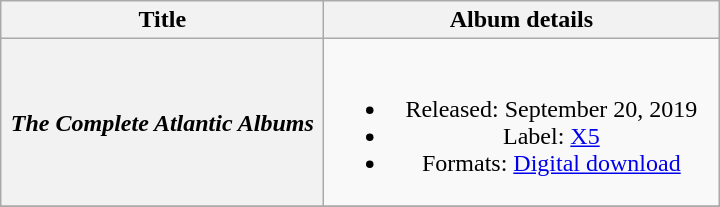<table class="wikitable plainrowheaders" style="text-align:center;" border="1">
<tr>
<th scope="col" style="width:13em;">Title</th>
<th scope="col" style="width:16em;">Album details</th>
</tr>
<tr>
<th scope="row"><em>The Complete Atlantic Albums</em></th>
<td><br><ul><li>Released: September 20, 2019</li><li>Label: <a href='#'>X5</a></li><li>Formats: <a href='#'>Digital download</a></li></ul></td>
</tr>
<tr>
</tr>
</table>
